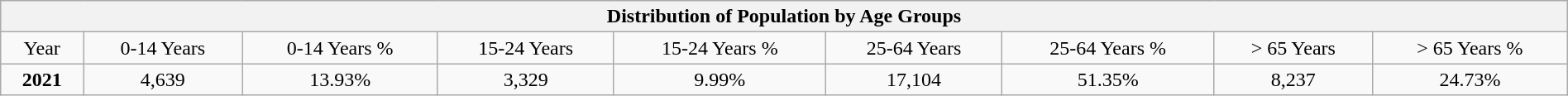<table class="wikitable" style="text-align:center; width:100%;">
<tr>
<th colspan="14">Distribution of Population by Age Groups</th>
</tr>
<tr>
<td>Year</td>
<td>0-14 Years</td>
<td>0-14 Years %</td>
<td>15-24 Years</td>
<td>15-24 Years %</td>
<td>25-64 Years</td>
<td>25-64 Years %</td>
<td>> 65 Years</td>
<td>> 65 Years %</td>
</tr>
<tr>
<td><strong>2021</strong></td>
<td>4,639</td>
<td>13.93%</td>
<td>3,329</td>
<td>9.99%</td>
<td>17,104</td>
<td>51.35%</td>
<td>8,237</td>
<td>24.73%</td>
</tr>
</table>
